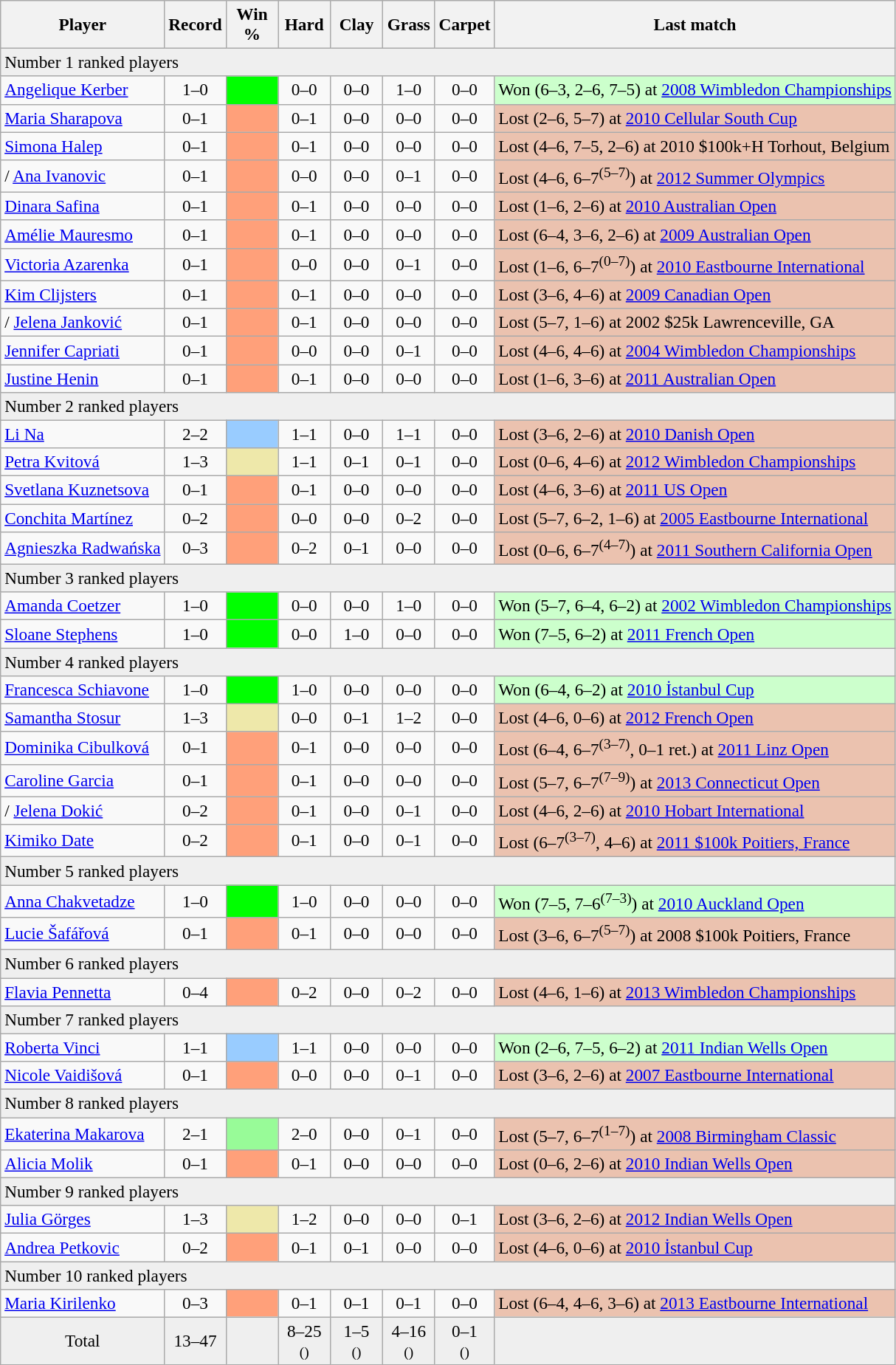<table class="sortable wikitable" style=font-size:97%;text-align:center>
<tr>
<th>Player</th>
<th data-sort-type="number">Record</th>
<th width=40>Win %</th>
<th width=40 data-sort-type="number">Hard</th>
<th width=40>Clay</th>
<th width=40>Grass</th>
<th width=40>Carpet</th>
<th>Last match</th>
</tr>
<tr bgcolor=efefef class="sortbottom">
<td align=left colspan=8>Number 1 ranked players</td>
</tr>
<tr>
<td align=left> <a href='#'>Angelique Kerber</a></td>
<td>1–0</td>
<td bgcolor=lime></td>
<td>0–0</td>
<td>0–0</td>
<td>1–0</td>
<td>0–0</td>
<td bgcolor=ccffcc align=left>Won (6–3, 2–6, 7–5) at <a href='#'>2008 Wimbledon Championships</a></td>
</tr>
<tr>
<td align=left> <a href='#'>Maria Sharapova</a></td>
<td>0–1</td>
<td bgcolor=ffa07a></td>
<td>0–1</td>
<td>0–0</td>
<td>0–0</td>
<td>0–0</td>
<td bgcolor=ebc2af align=left>Lost (2–6, 5–7) at <a href='#'>2010 Cellular South Cup</a></td>
</tr>
<tr>
<td align=left> <a href='#'>Simona Halep</a></td>
<td>0–1</td>
<td bgcolor=ffa07a></td>
<td>0–1</td>
<td>0–0</td>
<td>0–0</td>
<td>0–0</td>
<td bgcolor=ebc2af align=left>Lost (4–6, 7–5, 2–6) at 2010 $100k+H Torhout, Belgium</td>
</tr>
<tr>
<td align=left>/ <a href='#'>Ana Ivanovic</a></td>
<td>0–1</td>
<td bgcolor=ffa07a></td>
<td>0–0</td>
<td>0–0</td>
<td>0–1</td>
<td>0–0</td>
<td bgcolor=ebc2af align=left>Lost (4–6, 6–7<sup>(5–7)</sup>) at <a href='#'>2012 Summer Olympics</a></td>
</tr>
<tr>
<td align=left> <a href='#'>Dinara Safina</a></td>
<td>0–1</td>
<td bgcolor=ffa07a></td>
<td>0–1</td>
<td>0–0</td>
<td>0–0</td>
<td>0–0</td>
<td bgcolor=ebc2af align=left>Lost (1–6, 2–6) at <a href='#'>2010 Australian Open</a></td>
</tr>
<tr>
<td align=left> <a href='#'>Amélie Mauresmo</a></td>
<td>0–1</td>
<td bgcolor=ffa07a></td>
<td>0–1</td>
<td>0–0</td>
<td>0–0</td>
<td>0–0</td>
<td bgcolor=ebc2af align=left>Lost (6–4, 3–6, 2–6) at <a href='#'>2009 Australian Open</a></td>
</tr>
<tr>
<td align=left> <a href='#'>Victoria Azarenka</a></td>
<td>0–1</td>
<td bgcolor=ffa07a></td>
<td>0–0</td>
<td>0–0</td>
<td>0–1</td>
<td>0–0</td>
<td bgcolor=ebc2af align=left>Lost (1–6, 6–7<sup>(0–7)</sup>) at <a href='#'>2010 Eastbourne International</a></td>
</tr>
<tr>
<td align=left> <a href='#'>Kim Clijsters</a></td>
<td>0–1</td>
<td bgcolor=ffa07a></td>
<td>0–1</td>
<td>0–0</td>
<td>0–0</td>
<td>0–0</td>
<td bgcolor=ebc2af align=left>Lost (3–6, 4–6) at <a href='#'>2009 Canadian Open</a></td>
</tr>
<tr>
<td align=left>/ <a href='#'>Jelena Janković</a></td>
<td>0–1</td>
<td bgcolor=ffa07a></td>
<td>0–1</td>
<td>0–0</td>
<td>0–0</td>
<td>0–0</td>
<td bgcolor=ebc2af align=left>Lost (5–7, 1–6) at 2002 $25k Lawrenceville, GA</td>
</tr>
<tr>
<td align=left> <a href='#'>Jennifer Capriati</a></td>
<td>0–1</td>
<td bgcolor=ffa07a></td>
<td>0–0</td>
<td>0–0</td>
<td>0–1</td>
<td>0–0</td>
<td bgcolor=ebc2af align=left>Lost (4–6, 4–6) at <a href='#'>2004 Wimbledon Championships</a></td>
</tr>
<tr>
<td align=left> <a href='#'>Justine Henin</a></td>
<td>0–1</td>
<td bgcolor=ffa07a></td>
<td>0–1</td>
<td>0–0</td>
<td>0–0</td>
<td>0–0</td>
<td bgcolor=ebc2af align=left>Lost (1–6, 3–6) at <a href='#'>2011 Australian Open</a></td>
</tr>
<tr bgcolor=efefef class="sortbottom">
<td align=left colspan=8>Number 2 ranked players</td>
</tr>
<tr>
<td align=left> <a href='#'>Li Na</a></td>
<td>2–2</td>
<td bgcolor=99ccff></td>
<td>1–1</td>
<td>0–0</td>
<td>1–1</td>
<td>0–0</td>
<td bgcolor=ebc2af align=left>Lost (3–6, 2–6) at <a href='#'>2010 Danish Open</a></td>
</tr>
<tr>
<td align=left> <a href='#'>Petra Kvitová</a></td>
<td>1–3</td>
<td bgcolor=eee8aa></td>
<td>1–1</td>
<td>0–1</td>
<td>0–1</td>
<td>0–0</td>
<td bgcolor=ebc2af align=left>Lost (0–6, 4–6) at <a href='#'>2012 Wimbledon Championships</a></td>
</tr>
<tr>
<td align=left> <a href='#'>Svetlana Kuznetsova</a></td>
<td>0–1</td>
<td bgcolor=ffa07a></td>
<td>0–1</td>
<td>0–0</td>
<td>0–0</td>
<td>0–0</td>
<td bgcolor=ebc2af align=left>Lost (4–6, 3–6) at <a href='#'>2011 US Open</a></td>
</tr>
<tr>
<td align=left> <a href='#'>Conchita Martínez</a></td>
<td>0–2</td>
<td bgcolor=ffa07a></td>
<td>0–0</td>
<td>0–0</td>
<td>0–2</td>
<td>0–0</td>
<td bgcolor=ebc2af align=left>Lost (5–7, 6–2, 1–6) at <a href='#'>2005 Eastbourne International</a></td>
</tr>
<tr>
<td align=left> <a href='#'>Agnieszka Radwańska</a></td>
<td>0–3</td>
<td bgcolor=ffa07a></td>
<td>0–2</td>
<td>0–1</td>
<td>0–0</td>
<td>0–0</td>
<td bgcolor=ebc2af align=left>Lost (0–6, 6–7<sup>(4–7)</sup>) at <a href='#'>2011 Southern California Open</a></td>
</tr>
<tr bgcolor=efefef class="sortbottom">
<td align=left colspan=8>Number 3 ranked players</td>
</tr>
<tr>
<td align=left> <a href='#'>Amanda Coetzer</a></td>
<td>1–0</td>
<td bgcolor=lime></td>
<td>0–0</td>
<td>0–0</td>
<td>1–0</td>
<td>0–0</td>
<td bgcolor=ccffcc align=left>Won (5–7, 6–4, 6–2) at <a href='#'>2002 Wimbledon Championships</a></td>
</tr>
<tr>
<td align=left> <a href='#'>Sloane Stephens</a></td>
<td>1–0</td>
<td bgcolor=lime></td>
<td>0–0</td>
<td>1–0</td>
<td>0–0</td>
<td>0–0</td>
<td bgcolor=ccffcc align=left>Won (7–5, 6–2) at <a href='#'>2011 French Open</a></td>
</tr>
<tr bgcolor=efefef class="sortbottom">
<td align=left colspan=8>Number 4 ranked players</td>
</tr>
<tr>
<td align=left> <a href='#'>Francesca Schiavone</a></td>
<td>1–0</td>
<td bgcolor=lime></td>
<td>1–0</td>
<td>0–0</td>
<td>0–0</td>
<td>0–0</td>
<td bgcolor=ccffcc align=left>Won (6–4, 6–2) at <a href='#'>2010 İstanbul Cup</a></td>
</tr>
<tr>
<td align=left> <a href='#'>Samantha Stosur</a></td>
<td>1–3</td>
<td bgcolor=eee8aa></td>
<td>0–0</td>
<td>0–1</td>
<td>1–2</td>
<td>0–0</td>
<td bgcolor=ebc2af align=left>Lost (4–6, 0–6) at <a href='#'>2012 French Open</a></td>
</tr>
<tr>
<td align=left> <a href='#'>Dominika Cibulková</a></td>
<td>0–1</td>
<td bgcolor=ffa07a></td>
<td>0–1</td>
<td>0–0</td>
<td>0–0</td>
<td>0–0</td>
<td bgcolor=ebc2af align=left>Lost (6–4, 6–7<sup>(3–7)</sup>, 0–1 ret.) at <a href='#'>2011 Linz Open</a></td>
</tr>
<tr>
<td align=left> <a href='#'>Caroline Garcia</a></td>
<td>0–1</td>
<td bgcolor=ffa07a></td>
<td>0–1</td>
<td>0–0</td>
<td>0–0</td>
<td>0–0</td>
<td bgcolor=ebc2af align=left>Lost (5–7, 6–7<sup>(7–9)</sup>) at <a href='#'>2013 Connecticut Open</a></td>
</tr>
<tr>
<td align=left>/ <a href='#'>Jelena Dokić</a></td>
<td>0–2</td>
<td bgcolor=ffa07a></td>
<td>0–1</td>
<td>0–0</td>
<td>0–1</td>
<td>0–0</td>
<td bgcolor=ebc2af align=left>Lost (4–6, 2–6) at <a href='#'>2010 Hobart International</a></td>
</tr>
<tr>
<td align=left> <a href='#'>Kimiko Date</a></td>
<td>0–2</td>
<td bgcolor=ffa07a></td>
<td>0–1</td>
<td>0–0</td>
<td>0–1</td>
<td>0–0</td>
<td bgcolor=ebc2af align=left>Lost (6–7<sup>(3–7)</sup>, 4–6) at <a href='#'>2011 $100k Poitiers, France</a></td>
</tr>
<tr bgcolor=efefef class="sortbottom">
<td align=left colspan=8>Number 5 ranked players</td>
</tr>
<tr>
<td align=left> <a href='#'>Anna Chakvetadze</a></td>
<td>1–0</td>
<td bgcolor=lime></td>
<td>1–0</td>
<td>0–0</td>
<td>0–0</td>
<td>0–0</td>
<td bgcolor=ccffcc align=left>Won (7–5, 7–6<sup>(7–3)</sup>) at <a href='#'>2010 Auckland Open</a></td>
</tr>
<tr>
<td align=left> <a href='#'>Lucie Šafářová</a></td>
<td>0–1</td>
<td bgcolor=ffa07a></td>
<td>0–1</td>
<td>0–0</td>
<td>0–0</td>
<td>0–0</td>
<td bgcolor=ebc2af align=left>Lost (3–6, 6–7<sup>(5–7)</sup>) at 2008 $100k Poitiers, France</td>
</tr>
<tr bgcolor=efefef class="sortbottom">
<td align=left colspan=8>Number 6 ranked players</td>
</tr>
<tr>
<td align=left> <a href='#'>Flavia Pennetta</a></td>
<td>0–4</td>
<td bgcolor=ffa07a></td>
<td>0–2</td>
<td>0–0</td>
<td>0–2</td>
<td>0–0</td>
<td bgcolor=ebc2af align=left>Lost (4–6, 1–6) at <a href='#'>2013 Wimbledon Championships</a></td>
</tr>
<tr bgcolor=efefef class="sortbottom">
<td align=left colspan=8>Number 7 ranked players</td>
</tr>
<tr>
<td align=left> <a href='#'>Roberta Vinci</a></td>
<td>1–1</td>
<td bgcolor=99ccff></td>
<td>1–1</td>
<td>0–0</td>
<td>0–0</td>
<td>0–0</td>
<td bgcolor=ccffcc align=left>Won (2–6, 7–5, 6–2) at <a href='#'>2011 Indian Wells Open</a></td>
</tr>
<tr>
<td align=left> <a href='#'>Nicole Vaidišová</a></td>
<td>0–1</td>
<td bgcolor=ffa07a></td>
<td>0–0</td>
<td>0–0</td>
<td>0–1</td>
<td>0–0</td>
<td bgcolor=ebc2af align=left>Lost (3–6, 2–6) at <a href='#'>2007 Eastbourne International</a></td>
</tr>
<tr bgcolor=efefef class="sortbottom">
<td align=left colspan=8>Number 8 ranked players</td>
</tr>
<tr>
<td align=left> <a href='#'>Ekaterina Makarova</a></td>
<td>2–1</td>
<td bgcolor=98fb98></td>
<td>2–0</td>
<td>0–0</td>
<td>0–1</td>
<td>0–0</td>
<td bgcolor=ebc2af align=left>Lost (5–7, 6–7<sup>(1–7)</sup>) at <a href='#'>2008 Birmingham Classic</a></td>
</tr>
<tr>
<td align=left> <a href='#'>Alicia Molik</a></td>
<td>0–1</td>
<td bgcolor=ffa07a></td>
<td>0–1</td>
<td>0–0</td>
<td>0–0</td>
<td>0–0</td>
<td bgcolor=ebc2af align=left>Lost (0–6, 2–6) at <a href='#'>2010 Indian Wells Open</a></td>
</tr>
<tr bgcolor=efefef class="sortbottom">
<td align=left colspan=8>Number 9 ranked players</td>
</tr>
<tr>
<td align=left> <a href='#'>Julia Görges</a></td>
<td>1–3</td>
<td bgcolor=eee8aa></td>
<td>1–2</td>
<td>0–0</td>
<td>0–0</td>
<td>0–1</td>
<td bgcolor=ebc2af align=left>Lost (3–6, 2–6) at <a href='#'>2012 Indian Wells Open</a></td>
</tr>
<tr>
<td align=left> <a href='#'>Andrea Petkovic</a></td>
<td>0–2</td>
<td bgcolor=ffa07a></td>
<td>0–1</td>
<td>0–1</td>
<td>0–0</td>
<td>0–0</td>
<td bgcolor=ebc2af align=left>Lost (4–6, 0–6) at <a href='#'>2010 İstanbul Cup</a></td>
</tr>
<tr bgcolor=efefef class="sortbottom">
<td align=left colspan=8>Number 10 ranked players</td>
</tr>
<tr>
<td align=left> <a href='#'>Maria Kirilenko</a></td>
<td>0–3</td>
<td bgcolor=ffa07a></td>
<td>0–1</td>
<td>0–1</td>
<td>0–1</td>
<td>0–0</td>
<td bgcolor=ebc2af align=left>Lost (6–4, 4–6, 3–6) at <a href='#'>2013 Eastbourne International</a></td>
</tr>
<tr bgcolor=efefef class="sortbottom">
<td>Total</td>
<td>13–47</td>
<td></td>
<td>8–25 <br> <small>()</small></td>
<td>1–5 <br> <small>()</small></td>
<td>4–16 <br> <small>()</small></td>
<td>0–1 <br><small>()</small></td>
<td></td>
</tr>
</table>
